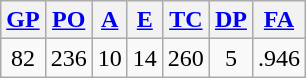<table class="wikitable">
<tr>
<th><a href='#'>GP</a></th>
<th><a href='#'>PO</a></th>
<th><a href='#'>A</a></th>
<th><a href='#'>E</a></th>
<th><a href='#'>TC</a></th>
<th><a href='#'>DP</a></th>
<th><a href='#'>FA</a></th>
</tr>
<tr align=center>
<td>82</td>
<td>236</td>
<td>10</td>
<td>14</td>
<td>260</td>
<td>5</td>
<td>.946</td>
</tr>
</table>
